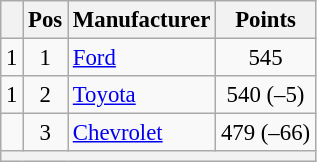<table class="wikitable" style="font-size: 95%">
<tr>
<th></th>
<th>Pos</th>
<th>Manufacturer</th>
<th>Points</th>
</tr>
<tr>
<td align="left"> 1</td>
<td style="text-align:center;">1</td>
<td><a href='#'>Ford</a></td>
<td style="text-align:center;">545</td>
</tr>
<tr>
<td align="left"> 1</td>
<td style="text-align:center;">2</td>
<td><a href='#'>Toyota</a></td>
<td style="text-align:center;">540 (–5)</td>
</tr>
<tr>
<td align="left"></td>
<td style="text-align:center;">3</td>
<td><a href='#'>Chevrolet</a></td>
<td style="text-align:center;">479 (–66)</td>
</tr>
<tr class="sortbottom">
<th colspan="9"></th>
</tr>
</table>
